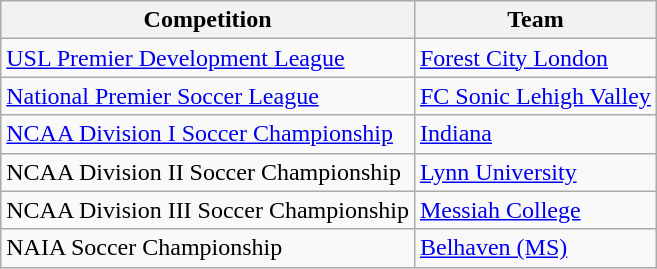<table class="wikitable">
<tr>
<th>Competition</th>
<th>Team</th>
</tr>
<tr>
<td><a href='#'>USL Premier Development League</a></td>
<td><a href='#'>Forest City London</a></td>
</tr>
<tr>
<td><a href='#'>National Premier Soccer League</a></td>
<td><a href='#'>FC Sonic Lehigh Valley</a></td>
</tr>
<tr>
<td><a href='#'>NCAA Division I Soccer Championship</a></td>
<td><a href='#'>Indiana</a></td>
</tr>
<tr>
<td>NCAA Division II Soccer Championship</td>
<td><a href='#'>Lynn University</a></td>
</tr>
<tr>
<td>NCAA Division III Soccer Championship</td>
<td><a href='#'>Messiah College</a></td>
</tr>
<tr>
<td>NAIA Soccer Championship</td>
<td><a href='#'>Belhaven (MS)</a></td>
</tr>
</table>
